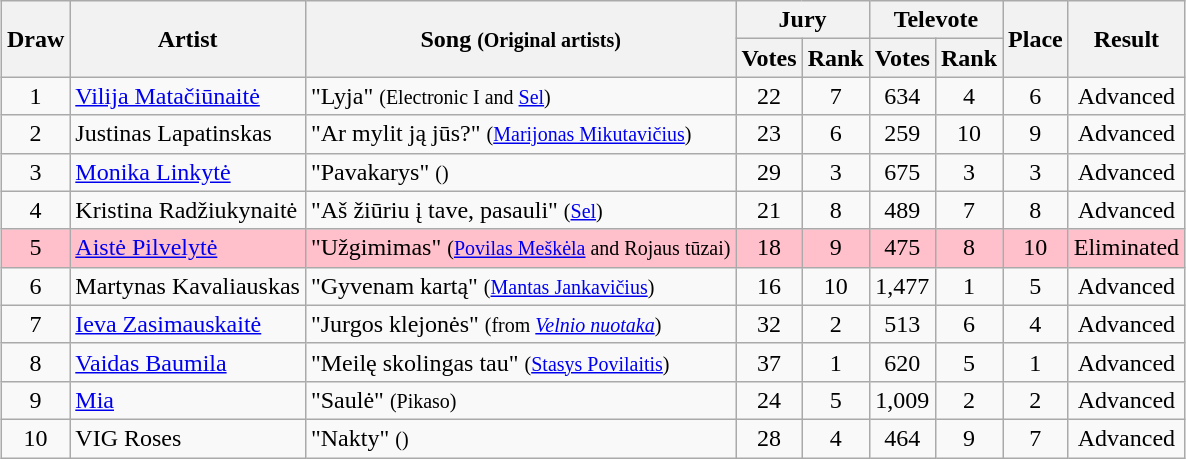<table class="sortable wikitable" style="margin: 1em auto 1em auto; text-align:center;">
<tr>
<th rowspan="2">Draw</th>
<th rowspan="2">Artist</th>
<th rowspan="2">Song <small>(Original artists)</small></th>
<th colspan="2">Jury</th>
<th colspan="2">Televote</th>
<th rowspan="2">Place</th>
<th rowspan="2">Result</th>
</tr>
<tr>
<th>Votes</th>
<th>Rank</th>
<th>Votes</th>
<th>Rank</th>
</tr>
<tr>
<td>1</td>
<td align="left"><a href='#'>Vilija Matačiūnaitė</a></td>
<td align="left">"Lyja" <small>(Electronic I and <a href='#'>Sel</a>)</small></td>
<td>22</td>
<td>7</td>
<td>634</td>
<td>4</td>
<td>6</td>
<td>Advanced</td>
</tr>
<tr>
<td>2</td>
<td align="left">Justinas Lapatinskas</td>
<td align="left">"Ar mylit ją jūs?" <small>(<a href='#'>Marijonas Mikutavičius</a>)</small></td>
<td>23</td>
<td>6</td>
<td>259</td>
<td>10</td>
<td>9</td>
<td>Advanced</td>
</tr>
<tr>
<td>3</td>
<td align="left"><a href='#'>Monika Linkytė</a></td>
<td align="left">"Pavakarys" <small>()</small></td>
<td>29</td>
<td>3</td>
<td>675</td>
<td>3</td>
<td>3</td>
<td>Advanced</td>
</tr>
<tr>
<td>4</td>
<td align="left">Kristina Radžiukynaitė</td>
<td align="left">"Aš žiūriu į tave, pasauli" <small>(<a href='#'>Sel</a>)</small></td>
<td>21</td>
<td>8</td>
<td>489</td>
<td>7</td>
<td>8</td>
<td>Advanced</td>
</tr>
<tr style="background:pink;">
<td>5</td>
<td align="left"><a href='#'>Aistė Pilvelytė</a></td>
<td align="left">"Užgimimas" <small>(<a href='#'>Povilas Meškėla</a> and Rojaus tūzai)</small></td>
<td>18</td>
<td>9</td>
<td>475</td>
<td>8</td>
<td>10</td>
<td>Eliminated</td>
</tr>
<tr>
<td>6</td>
<td align="left">Martynas Kavaliauskas</td>
<td align="left">"Gyvenam kartą" <small>(<a href='#'>Mantas Jankavičius</a>)</small></td>
<td>16</td>
<td>10</td>
<td>1,477</td>
<td>1</td>
<td>5</td>
<td>Advanced</td>
</tr>
<tr>
<td>7</td>
<td align="left"><a href='#'>Ieva Zasimauskaitė</a></td>
<td align="left">"Jurgos klejonės" <small>(from <em><a href='#'>Velnio nuotaka</a></em>)</small></td>
<td>32</td>
<td>2</td>
<td>513</td>
<td>6</td>
<td>4</td>
<td>Advanced</td>
</tr>
<tr>
<td>8</td>
<td align="left"><a href='#'>Vaidas Baumila</a></td>
<td align="left">"Meilę skolingas tau" <small>(<a href='#'>Stasys Povilaitis</a>)</small></td>
<td>37</td>
<td>1</td>
<td>620</td>
<td>5</td>
<td>1</td>
<td>Advanced</td>
</tr>
<tr>
<td>9</td>
<td align="left"><a href='#'>Mia</a></td>
<td align="left">"Saulė" <small>(Pikaso)</small></td>
<td>24</td>
<td>5</td>
<td>1,009</td>
<td>2</td>
<td>2</td>
<td>Advanced</td>
</tr>
<tr>
<td>10</td>
<td align="left">VIG Roses</td>
<td align="left">"Nakty" <small>()</small></td>
<td>28</td>
<td>4</td>
<td>464</td>
<td>9</td>
<td>7</td>
<td>Advanced</td>
</tr>
</table>
